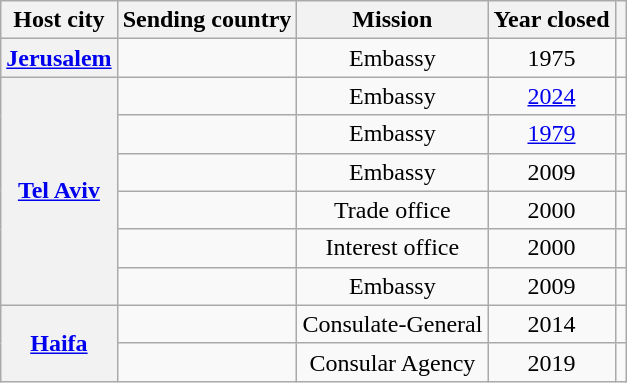<table class="wikitable plainrowheaders">
<tr>
<th scope="col">Host city</th>
<th scope="col">Sending country</th>
<th scope="col">Mission</th>
<th scope="col">Year closed</th>
<th scope="col"></th>
</tr>
<tr>
<th><a href='#'>Jerusalem</a></th>
<td></td>
<td style="text-align:center;">Embassy</td>
<td style="text-align:center;">1975</td>
<td style="text-align:center;"></td>
</tr>
<tr>
<th rowspan="6"><a href='#'>Tel Aviv</a></th>
<td></td>
<td style="text-align:center;">Embassy</td>
<td style="text-align:center;"><a href='#'>2024</a></td>
<td style="text-align:center;"></td>
</tr>
<tr>
<td></td>
<td style="text-align:center;">Embassy</td>
<td style="text-align:center;"><a href='#'>1979</a></td>
<td style="text-align:center;"></td>
</tr>
<tr>
<td></td>
<td style="text-align:center;">Embassy</td>
<td style="text-align:center;">2009</td>
<td style="text-align:center;"></td>
</tr>
<tr>
<td></td>
<td style="text-align:center;">Trade office</td>
<td style="text-align:center;">2000</td>
<td style="text-align:center;"></td>
</tr>
<tr>
<td></td>
<td style="text-align:center;">Interest office</td>
<td style="text-align:center;">2000</td>
<td style="text-align:center;"></td>
</tr>
<tr>
<td></td>
<td style="text-align:center;">Embassy</td>
<td style="text-align:center;">2009</td>
<td style="text-align:center;"></td>
</tr>
<tr>
<th rowspan="2"><a href='#'>Haifa</a></th>
<td></td>
<td style="text-align:center;">Consulate-General</td>
<td style="text-align:center;">2014</td>
<td></td>
</tr>
<tr>
<td></td>
<td style="text-align:center;">Consular Agency</td>
<td style="text-align:center;">2019</td>
<td style="text-align:center;"></td>
</tr>
</table>
